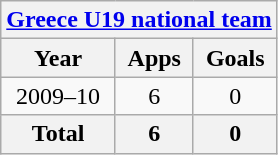<table class="wikitable" style="text-align:center">
<tr>
<th colspan=3><a href='#'>Greece U19 national team</a></th>
</tr>
<tr>
<th>Year</th>
<th>Apps</th>
<th>Goals</th>
</tr>
<tr>
<td>2009–10</td>
<td>6</td>
<td>0</td>
</tr>
<tr>
<th>Total</th>
<th>6</th>
<th>0</th>
</tr>
</table>
